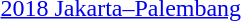<table>
<tr>
<td><a href='#'>2018 Jakarta–Palembang</a></td>
<td></td>
<td></td>
<td></td>
</tr>
</table>
